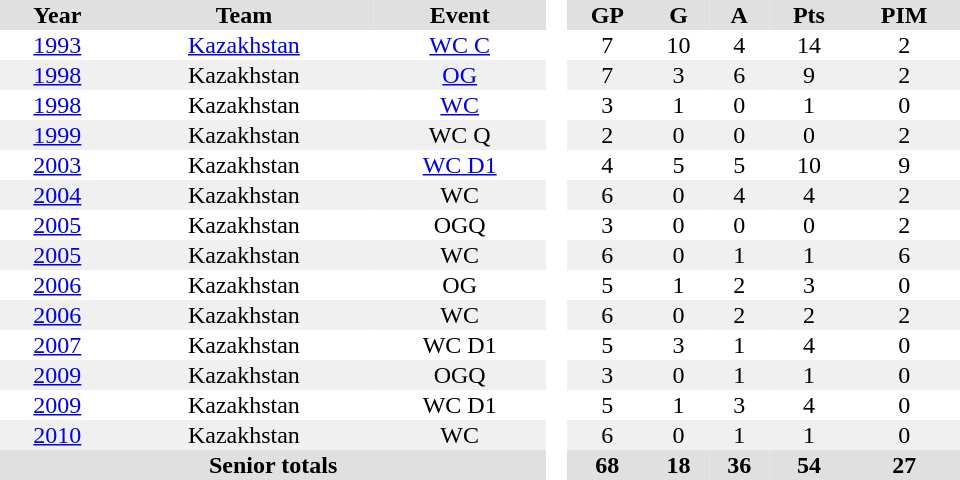<table border="0" cellpadding="1" cellspacing="0" style="text-align:center; width:40em">
<tr ALIGN="center" bgcolor="#e0e0e0">
<th>Year</th>
<th>Team</th>
<th>Event</th>
<th rowspan="99" bgcolor="#ffffff"> </th>
<th>GP</th>
<th>G</th>
<th>A</th>
<th>Pts</th>
<th>PIM</th>
</tr>
<tr>
<td><a href='#'>1993</a></td>
<td><a href='#'>Kazakhstan</a></td>
<td><a href='#'>WC C</a></td>
<td>7</td>
<td>10</td>
<td>4</td>
<td>14</td>
<td>2</td>
</tr>
<tr bgcolor="#f0f0f0">
<td><a href='#'>1998</a></td>
<td>Kazakhstan</td>
<td><a href='#'>OG</a></td>
<td>7</td>
<td>3</td>
<td>6</td>
<td>9</td>
<td>2</td>
</tr>
<tr>
<td><a href='#'>1998</a></td>
<td>Kazakhstan</td>
<td><a href='#'>WC</a></td>
<td>3</td>
<td>1</td>
<td>0</td>
<td>1</td>
<td>0</td>
</tr>
<tr bgcolor="#f0f0f0">
<td><a href='#'>1999</a></td>
<td>Kazakhstan</td>
<td>WC Q</td>
<td>2</td>
<td>0</td>
<td>0</td>
<td>0</td>
<td>2</td>
</tr>
<tr>
<td><a href='#'>2003</a></td>
<td>Kazakhstan</td>
<td><a href='#'>WC D1</a></td>
<td>4</td>
<td>5</td>
<td>5</td>
<td>10</td>
<td>9</td>
</tr>
<tr bgcolor="#f0f0f0">
<td><a href='#'>2004</a></td>
<td>Kazakhstan</td>
<td>WC</td>
<td>6</td>
<td>0</td>
<td>4</td>
<td>4</td>
<td>2</td>
</tr>
<tr>
<td><a href='#'>2005</a></td>
<td>Kazakhstan</td>
<td>OGQ</td>
<td>3</td>
<td>0</td>
<td>0</td>
<td>0</td>
<td>2</td>
</tr>
<tr bgcolor="#f0f0f0">
<td><a href='#'>2005</a></td>
<td>Kazakhstan</td>
<td>WC</td>
<td>6</td>
<td>0</td>
<td>1</td>
<td>1</td>
<td>6</td>
</tr>
<tr>
<td><a href='#'>2006</a></td>
<td>Kazakhstan</td>
<td>OG</td>
<td>5</td>
<td>1</td>
<td>2</td>
<td>3</td>
<td>0</td>
</tr>
<tr bgcolor="#f0f0f0">
<td><a href='#'>2006</a></td>
<td>Kazakhstan</td>
<td>WC</td>
<td>6</td>
<td>0</td>
<td>2</td>
<td>2</td>
<td>2</td>
</tr>
<tr>
<td><a href='#'>2007</a></td>
<td>Kazakhstan</td>
<td>WC D1</td>
<td>5</td>
<td>3</td>
<td>1</td>
<td>4</td>
<td>0</td>
</tr>
<tr bgcolor="#f0f0f0">
<td><a href='#'>2009</a></td>
<td>Kazakhstan</td>
<td>OGQ</td>
<td>3</td>
<td>0</td>
<td>1</td>
<td>1</td>
<td>0</td>
</tr>
<tr>
<td><a href='#'>2009</a></td>
<td>Kazakhstan</td>
<td>WC D1</td>
<td>5</td>
<td>1</td>
<td>3</td>
<td>4</td>
<td>0</td>
</tr>
<tr bgcolor="#f0f0f0">
<td><a href='#'>2010</a></td>
<td>Kazakhstan</td>
<td>WC</td>
<td>6</td>
<td>0</td>
<td>1</td>
<td>1</td>
<td>0</td>
</tr>
<tr bgcolor="#e0e0e0">
<th colspan=3>Senior totals</th>
<th>68</th>
<th>18</th>
<th>36</th>
<th>54</th>
<th>27</th>
</tr>
</table>
